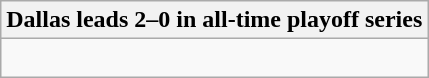<table class="wikitable collapsible collapsed">
<tr>
<th>Dallas leads 2–0 in all-time playoff series</th>
</tr>
<tr>
<td><br>
</td>
</tr>
</table>
